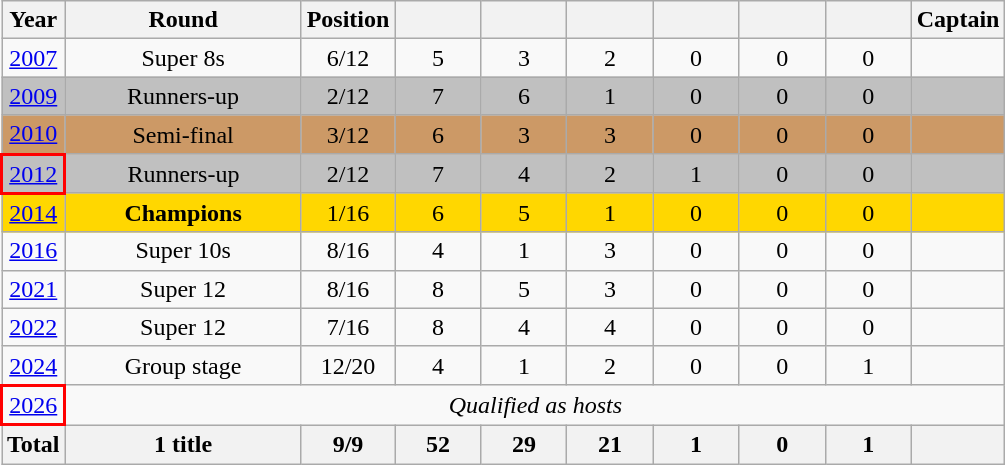<table class="wikitable" style="text-align:center">
<tr>
<th scope=col>Year</th>
<th width=150>Round</th>
<th width=50>Position</th>
<th width=50></th>
<th width=50></th>
<th width=50></th>
<th width=50></th>
<th width=50></th>
<th width=50></th>
<th width=50>Captain</th>
</tr>
<tr>
<td> <a href='#'>2007</a></td>
<td>Super 8s</td>
<td>6/12</td>
<td>5</td>
<td>3</td>
<td>2</td>
<td>0</td>
<td>0</td>
<td>0</td>
<td></td>
</tr>
<tr style="background:silver">
<td> <a href='#'>2009</a></td>
<td>Runners-up</td>
<td>2/12</td>
<td>7</td>
<td>6</td>
<td>1</td>
<td>0</td>
<td>0</td>
<td>0</td>
<td></td>
</tr>
<tr style="background:#c96">
<td> <a href='#'>2010</a></td>
<td>Semi-final</td>
<td>3/12</td>
<td>6</td>
<td>3</td>
<td>3</td>
<td>0</td>
<td>0</td>
<td>0</td>
<td></td>
</tr>
<tr style="background:silver">
<td style="border:2px solid red"> <a href='#'>2012</a></td>
<td>Runners-up</td>
<td>2/12</td>
<td>7</td>
<td>4</td>
<td>2</td>
<td>1</td>
<td>0</td>
<td>0</td>
<td></td>
</tr>
<tr style="background:gold">
<td> <a href='#'>2014</a></td>
<td><strong>Champions</strong></td>
<td>1/16</td>
<td>6</td>
<td>5</td>
<td>1</td>
<td>0</td>
<td>0</td>
<td>0</td>
<td></td>
</tr>
<tr>
<td> <a href='#'>2016</a></td>
<td>Super 10s</td>
<td>8/16</td>
<td>4</td>
<td>1</td>
<td>3</td>
<td>0</td>
<td>0</td>
<td>0</td>
<td></td>
</tr>
<tr>
<td>  <a href='#'>2021</a></td>
<td>Super 12</td>
<td>8/16</td>
<td>8</td>
<td>5</td>
<td>3</td>
<td>0</td>
<td>0</td>
<td>0</td>
<td></td>
</tr>
<tr>
<td> <a href='#'>2022</a></td>
<td>Super 12</td>
<td>7/16</td>
<td>8</td>
<td>4</td>
<td>4</td>
<td>0</td>
<td>0</td>
<td>0</td>
<td></td>
</tr>
<tr>
<td>  <a href='#'>2024</a></td>
<td>Group stage</td>
<td>12/20</td>
<td>4</td>
<td>1</td>
<td>2</td>
<td>0</td>
<td>0</td>
<td>1</td>
<td></td>
</tr>
<tr>
<td style="border:2px solid red">  <a href='#'>2026</a></td>
<td colspan=9><em>Qualified as hosts</em></td>
</tr>
<tr>
<th>Total</th>
<th>1 title</th>
<th>9/9</th>
<th>52</th>
<th>29</th>
<th>21</th>
<th>1</th>
<th>0</th>
<th>1</th>
<th></th>
</tr>
</table>
